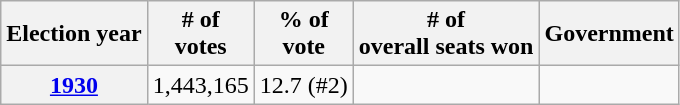<table class=wikitable>
<tr>
<th>Election year</th>
<th># of<br>votes</th>
<th>% of<br>vote</th>
<th># of<br>overall seats won</th>
<th>Government</th>
</tr>
<tr>
<th><a href='#'>1930</a></th>
<td>1,443,165</td>
<td>12.7 (#2)</td>
<td></td>
<td></td>
</tr>
</table>
